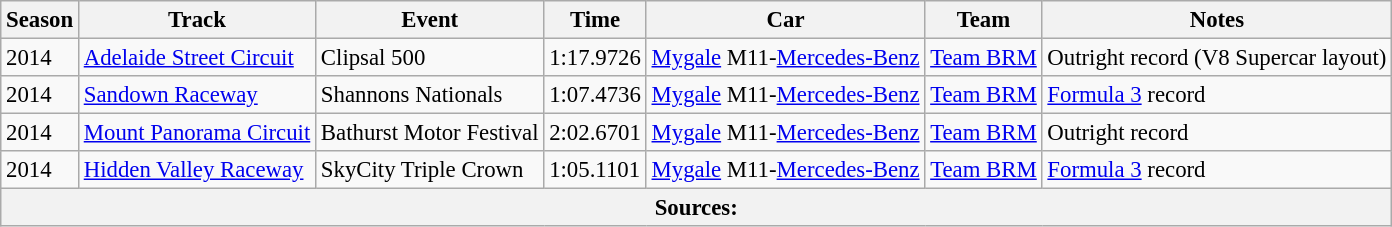<table class="wikitable" style="font-size: 95%;">
<tr>
<th>Season</th>
<th>Track</th>
<th>Event</th>
<th>Time</th>
<th>Car</th>
<th>Team</th>
<th>Notes</th>
</tr>
<tr>
<td>2014</td>
<td><a href='#'>Adelaide Street Circuit</a></td>
<td>Clipsal 500</td>
<td>1:17.9726</td>
<td><a href='#'>Mygale</a> M11-<a href='#'>Mercedes-Benz</a></td>
<td><a href='#'>Team BRM</a></td>
<td>Outright record (V8 Supercar layout)</td>
</tr>
<tr>
<td>2014</td>
<td><a href='#'>Sandown Raceway</a></td>
<td>Shannons Nationals</td>
<td>1:07.4736</td>
<td><a href='#'>Mygale</a> M11-<a href='#'>Mercedes-Benz</a></td>
<td><a href='#'>Team BRM</a></td>
<td><a href='#'>Formula 3</a> record</td>
</tr>
<tr>
<td>2014</td>
<td><a href='#'>Mount Panorama Circuit</a></td>
<td>Bathurst Motor Festival</td>
<td>2:02.6701</td>
<td><a href='#'>Mygale</a> M11-<a href='#'>Mercedes-Benz</a></td>
<td><a href='#'>Team BRM</a></td>
<td>Outright record</td>
</tr>
<tr>
<td>2014</td>
<td><a href='#'>Hidden Valley Raceway</a></td>
<td>SkyCity Triple Crown</td>
<td>1:05.1101</td>
<td><a href='#'>Mygale</a> M11-<a href='#'>Mercedes-Benz</a></td>
<td><a href='#'>Team BRM</a></td>
<td><a href='#'>Formula 3</a> record</td>
</tr>
<tr>
<th colspan="7">Sources:</th>
</tr>
</table>
